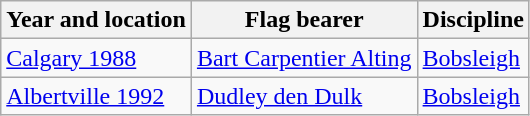<table class="wikitable">
<tr>
<th>Year and location</th>
<th>Flag bearer</th>
<th>Discipline</th>
</tr>
<tr>
<td><a href='#'>Calgary 1988</a></td>
<td><a href='#'>Bart Carpentier Alting</a></td>
<td><a href='#'>Bobsleigh</a></td>
</tr>
<tr>
<td><a href='#'>Albertville 1992</a></td>
<td><a href='#'>Dudley den Dulk</a></td>
<td><a href='#'>Bobsleigh</a></td>
</tr>
</table>
